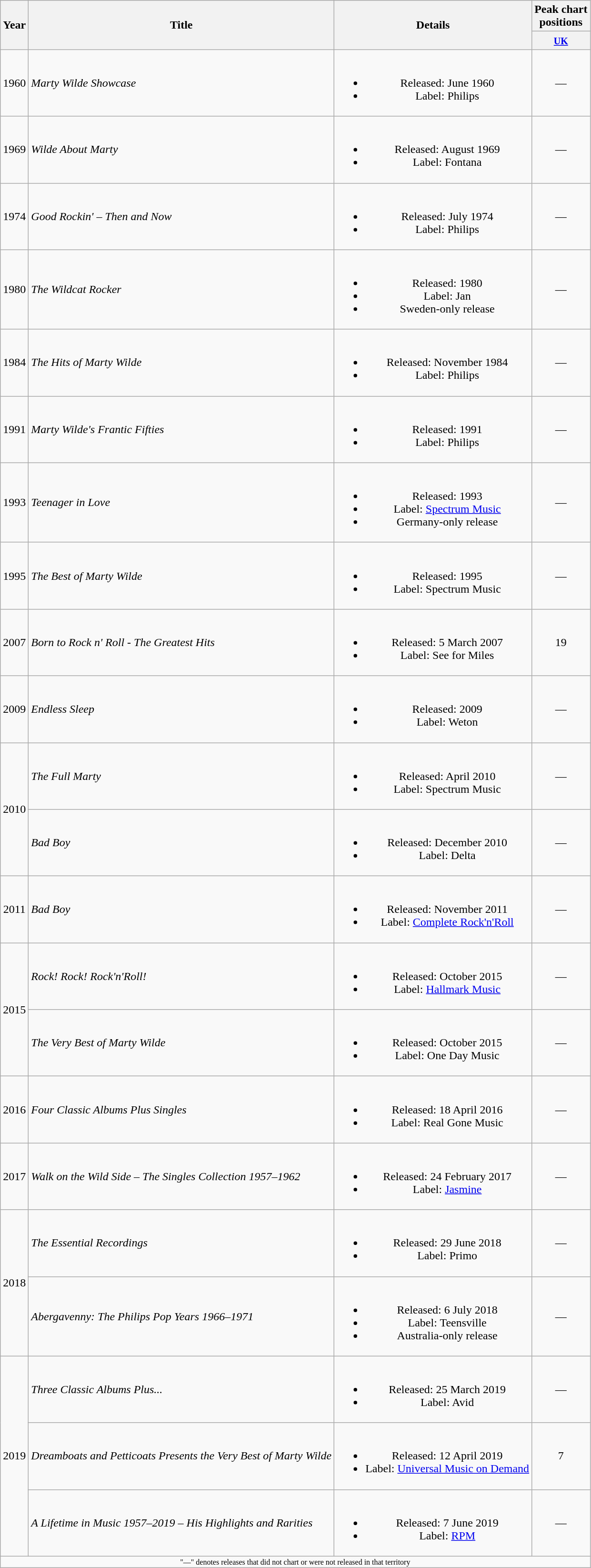<table class="wikitable" style="text-align:center">
<tr>
<th rowspan="2">Year</th>
<th rowspan="2">Title</th>
<th rowspan="2">Details</th>
<th>Peak chart<br>positions</th>
</tr>
<tr>
<th><small><a href='#'>UK</a></small><br></th>
</tr>
<tr>
<td>1960</td>
<td align="left"><em>Marty Wilde Showcase</em></td>
<td><br><ul><li>Released: June 1960</li><li>Label: Philips</li></ul></td>
<td>—</td>
</tr>
<tr>
<td>1969</td>
<td align="left"><em>Wilde About Marty</em></td>
<td><br><ul><li>Released: August 1969</li><li>Label: Fontana</li></ul></td>
<td>—</td>
</tr>
<tr>
<td>1974</td>
<td align="left"><em>Good Rockin' – Then and Now</em></td>
<td><br><ul><li>Released: July 1974</li><li>Label: Philips</li></ul></td>
<td>—</td>
</tr>
<tr>
<td>1980</td>
<td align="left"><em>The Wildcat Rocker</em></td>
<td><br><ul><li>Released: 1980</li><li>Label: Jan</li><li>Sweden-only release</li></ul></td>
<td>—</td>
</tr>
<tr>
<td>1984</td>
<td align="left"><em>The Hits of Marty Wilde</em></td>
<td><br><ul><li>Released: November 1984</li><li>Label: Philips</li></ul></td>
<td>—</td>
</tr>
<tr>
<td>1991</td>
<td align="left"><em>Marty Wilde's Frantic Fifties</em></td>
<td><br><ul><li>Released: 1991</li><li>Label: Philips</li></ul></td>
<td>—</td>
</tr>
<tr>
<td>1993</td>
<td align="left"><em>Teenager in Love</em></td>
<td><br><ul><li>Released: 1993</li><li>Label: <a href='#'>Spectrum Music</a></li><li>Germany-only release</li></ul></td>
<td>—</td>
</tr>
<tr>
<td>1995</td>
<td align="left"><em>The Best of Marty Wilde</em></td>
<td><br><ul><li>Released: 1995</li><li>Label: Spectrum Music</li></ul></td>
<td>—</td>
</tr>
<tr>
<td>2007</td>
<td align="left"><em>Born to Rock n' Roll - The Greatest Hits</em></td>
<td><br><ul><li>Released: 5 March 2007</li><li>Label: See for Miles</li></ul></td>
<td>19</td>
</tr>
<tr>
<td>2009</td>
<td align="left"><em>Endless Sleep</em></td>
<td><br><ul><li>Released: 2009</li><li>Label: Weton</li></ul></td>
<td>—</td>
</tr>
<tr>
<td rowspan="2">2010</td>
<td align="left"><em>The Full Marty</em></td>
<td><br><ul><li>Released: April 2010</li><li>Label: Spectrum Music</li></ul></td>
<td>—</td>
</tr>
<tr>
<td align="left"><em>Bad Boy</em></td>
<td><br><ul><li>Released: December 2010</li><li>Label: Delta</li></ul></td>
<td>—</td>
</tr>
<tr>
<td>2011</td>
<td align="left"><em>Bad Boy</em></td>
<td><br><ul><li>Released: November 2011</li><li>Label: <a href='#'>Complete Rock'n'Roll</a></li></ul></td>
<td>—</td>
</tr>
<tr>
<td rowspan="2">2015</td>
<td align="left"><em>Rock! Rock! Rock'n'Roll!</em></td>
<td><br><ul><li>Released: October 2015</li><li>Label: <a href='#'>Hallmark Music</a></li></ul></td>
<td>—</td>
</tr>
<tr>
<td align="left"><em>The Very Best of Marty Wilde</em></td>
<td><br><ul><li>Released: October 2015</li><li>Label: One Day Music</li></ul></td>
<td>—</td>
</tr>
<tr>
<td>2016</td>
<td align="left"><em>Four Classic Albums Plus Singles</em></td>
<td><br><ul><li>Released: 18 April 2016</li><li>Label: Real Gone Music</li></ul></td>
<td>—</td>
</tr>
<tr>
<td>2017</td>
<td align="left"><em>Walk on the Wild Side – The Singles Collection 1957–1962</em></td>
<td><br><ul><li>Released: 24 February 2017</li><li>Label: <a href='#'>Jasmine</a></li></ul></td>
<td>—</td>
</tr>
<tr>
<td rowspan="2">2018</td>
<td align="left"><em>The Essential Recordings</em></td>
<td><br><ul><li>Released: 29 June 2018</li><li>Label: Primo</li></ul></td>
<td>—</td>
</tr>
<tr>
<td align="left"><em>Abergavenny: The Philips Pop Years 1966–1971</em></td>
<td><br><ul><li>Released: 6 July 2018</li><li>Label: Teensville</li><li>Australia-only release</li></ul></td>
<td>—</td>
</tr>
<tr>
<td rowspan="3">2019</td>
<td align="left"><em>Three Classic Albums Plus...</em></td>
<td><br><ul><li>Released: 25 March 2019</li><li>Label: Avid</li></ul></td>
<td>—</td>
</tr>
<tr>
<td align="left"><em>Dreamboats and Petticoats Presents the Very Best of Marty Wilde</em></td>
<td><br><ul><li>Released: 12 April 2019</li><li>Label: <a href='#'>Universal Music on Demand</a></li></ul></td>
<td>7</td>
</tr>
<tr>
<td align="left"><em>A Lifetime in Music 1957–2019 – His Highlights and Rarities</em></td>
<td><br><ul><li>Released: 7 June 2019</li><li>Label: <a href='#'>RPM</a></li></ul></td>
<td>—</td>
</tr>
<tr>
<td colspan="4" style="font-size:8pt">"—" denotes releases that did not chart or were not released in that territory</td>
</tr>
</table>
